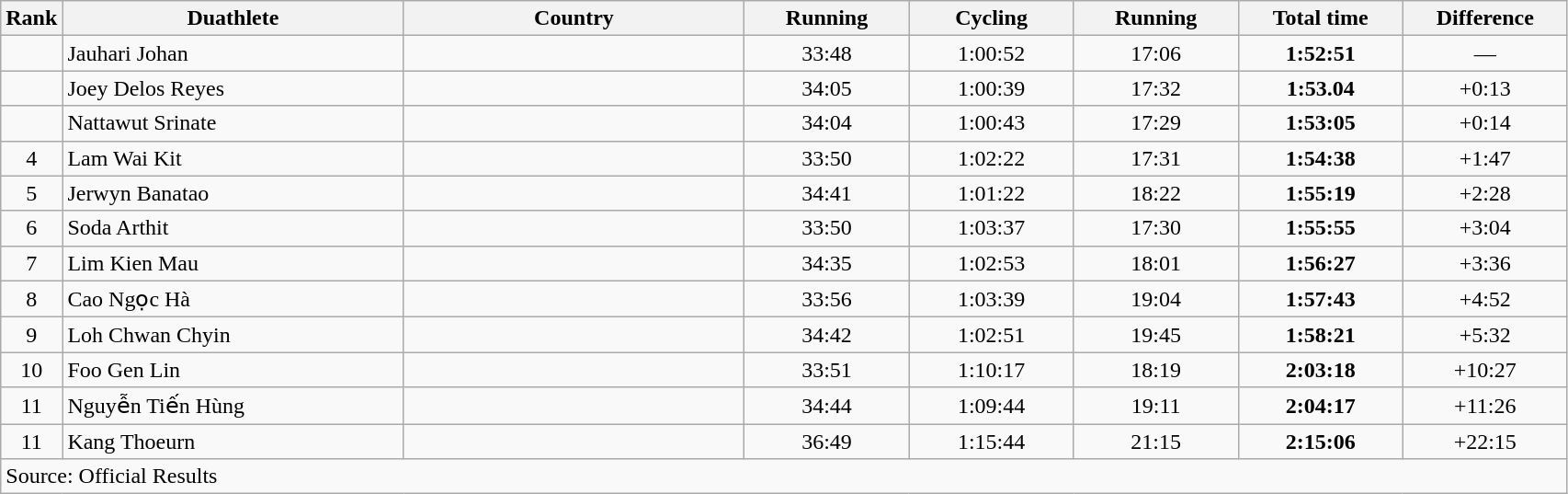<table class="wikitable sortable" style="text-align:center">
<tr>
<th>Rank</th>
<th style="width:15em">Duathlete</th>
<th style="width:15em">Country</th>
<th style="width:7em">Running</th>
<th style="width:7em">Cycling</th>
<th style="width:7em">Running</th>
<th style="width:7em">Total time</th>
<th style="width:7em">Difference</th>
</tr>
<tr>
<td></td>
<td align=left>Jauhari Johan</td>
<td></td>
<td>33:48</td>
<td>1:00:52</td>
<td>17:06</td>
<td><strong>1:52:51</strong></td>
<td>—</td>
</tr>
<tr>
<td></td>
<td align=left>Joey Delos Reyes</td>
<td></td>
<td>34:05</td>
<td>1:00:39</td>
<td>17:32</td>
<td><strong>1:53.04</strong></td>
<td>+0:13</td>
</tr>
<tr>
<td></td>
<td align=left>Nattawut Srinate</td>
<td></td>
<td>34:04</td>
<td>1:00:43</td>
<td>17:29</td>
<td><strong>1:53:05</strong></td>
<td>+0:14</td>
</tr>
<tr>
<td>4</td>
<td align=left>Lam Wai Kit</td>
<td></td>
<td>33:50</td>
<td>1:02:22</td>
<td>17:31</td>
<td><strong>1:54:38</strong></td>
<td>+1:47</td>
</tr>
<tr>
<td>5</td>
<td align=left>Jerwyn Banatao</td>
<td></td>
<td>34:41</td>
<td>1:01:22</td>
<td>18:22</td>
<td><strong>1:55:19</strong></td>
<td>+2:28</td>
</tr>
<tr>
<td>6</td>
<td align=left>Soda Arthit</td>
<td></td>
<td>33:50</td>
<td>1:03:37</td>
<td>17:30</td>
<td><strong>1:55:55</strong></td>
<td>+3:04</td>
</tr>
<tr>
<td>7</td>
<td align=left>Lim Kien Mau</td>
<td></td>
<td>34:35</td>
<td>1:02:53</td>
<td>18:01</td>
<td><strong>1:56:27</strong></td>
<td>+3:36</td>
</tr>
<tr>
<td>8</td>
<td align=left>Cao Ngọc Hà</td>
<td></td>
<td>33:56</td>
<td>1:03:39</td>
<td>19:04</td>
<td><strong>1:57:43</strong></td>
<td>+4:52</td>
</tr>
<tr>
<td>9</td>
<td align=left>Loh Chwan Chyin</td>
<td></td>
<td>34:42</td>
<td>1:02:51</td>
<td>19:45</td>
<td><strong>1:58:21</strong></td>
<td>+5:32</td>
</tr>
<tr>
<td>10</td>
<td align=left>Foo Gen Lin</td>
<td></td>
<td>33:51</td>
<td>1:10:17</td>
<td>18:19</td>
<td><strong>2:03:18</strong></td>
<td>+10:27</td>
</tr>
<tr>
<td>11</td>
<td align=left>Nguyễn Tiến Hùng</td>
<td></td>
<td>34:44</td>
<td>1:09:44</td>
<td>19:11</td>
<td><strong>2:04:17</strong></td>
<td>+11:26</td>
</tr>
<tr>
<td>11</td>
<td align=left>Kang Thoeurn</td>
<td></td>
<td>36:49</td>
<td>1:15:44</td>
<td>21:15</td>
<td><strong>2:15:06</strong></td>
<td>+22:15</td>
</tr>
<tr class="sortbottom">
<td colspan=8 align=left>Source: Official Results</td>
</tr>
</table>
